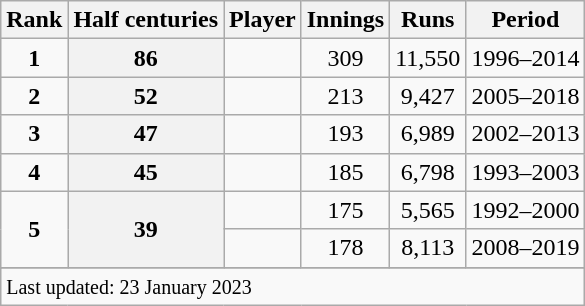<table class="wikitable plainrowheaders sortable">
<tr>
<th scope=col>Rank</th>
<th scope=col>Half centuries</th>
<th scope=col>Player</th>
<th scope=col>Innings</th>
<th scope=col>Runs</th>
<th scope=col>Period</th>
</tr>
<tr>
<td align=center><strong>1</strong></td>
<th scope=row style="text-align:center;">86</th>
<td></td>
<td align=center>309</td>
<td align=center>11,550</td>
<td>1996–2014</td>
</tr>
<tr>
<td align=center><strong>2</strong></td>
<th scope=row style="text-align:center;">52</th>
<td></td>
<td align=center>213</td>
<td align=center>9,427</td>
<td>2005–2018</td>
</tr>
<tr>
<td align=center><strong>3</strong></td>
<th scope=row style=text-align:center;>47</th>
<td></td>
<td align=center>193</td>
<td align=center>6,989</td>
<td>2002–2013</td>
</tr>
<tr>
<td align=center><strong>4</strong></td>
<th scope=row style=text-align:center;>45</th>
<td></td>
<td align=center>185</td>
<td align=center>6,798</td>
<td>1993–2003</td>
</tr>
<tr>
<td align=center rowspan=2><strong>5</strong></td>
<th scope=row style=text-align:center; rowspan=2>39</th>
<td></td>
<td align=center>175</td>
<td align=center>5,565</td>
<td>1992–2000</td>
</tr>
<tr>
<td></td>
<td align=center>178</td>
<td align=center>8,113</td>
<td>2008–2019</td>
</tr>
<tr>
</tr>
<tr class=sortbottom>
<td colspan=6><small>Last updated: 23 January 2023</small></td>
</tr>
</table>
